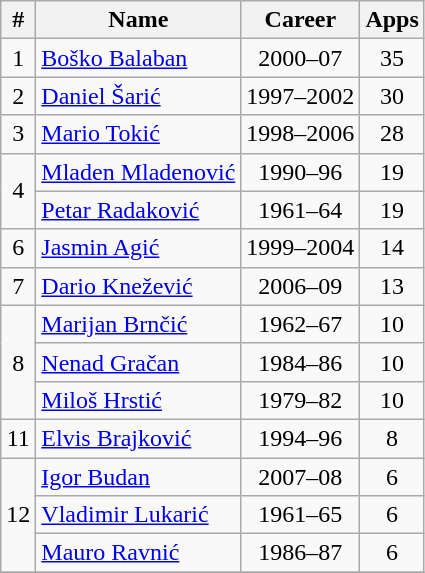<table class="wikitable sortable" style="text-align: center;">
<tr>
<th>#</th>
<th>Name</th>
<th>Career</th>
<th>Apps</th>
</tr>
<tr>
<td>1</td>
<td align="left"> <a href='#'>Boško Balaban</a></td>
<td>2000–07</td>
<td>35</td>
</tr>
<tr>
<td>2</td>
<td align="left"> <a href='#'>Daniel Šarić</a></td>
<td>1997–2002</td>
<td>30</td>
</tr>
<tr>
<td>3</td>
<td align="left"> <a href='#'>Mario Tokić</a></td>
<td>1998–2006</td>
<td>28</td>
</tr>
<tr>
<td rowspan=2>4</td>
<td align="left"> <a href='#'>Mladen Mladenović</a></td>
<td>1990–96</td>
<td>19</td>
</tr>
<tr>
<td align="left"> <a href='#'>Petar Radaković</a></td>
<td>1961–64</td>
<td>19</td>
</tr>
<tr>
<td>6</td>
<td align="left"> <a href='#'>Jasmin Agić</a></td>
<td>1999–2004</td>
<td>14</td>
</tr>
<tr>
<td>7</td>
<td align="left"> <a href='#'>Dario Knežević</a></td>
<td>2006–09</td>
<td>13</td>
</tr>
<tr>
<td rowspan=3>8</td>
<td align="left"> <a href='#'>Marijan Brnčić</a></td>
<td>1962–67</td>
<td>10</td>
</tr>
<tr>
<td align="left"> <a href='#'>Nenad Gračan</a></td>
<td>1984–86</td>
<td>10</td>
</tr>
<tr>
<td align="left"> <a href='#'>Miloš Hrstić</a></td>
<td>1979–82</td>
<td>10</td>
</tr>
<tr>
<td>11</td>
<td align="left"> <a href='#'>Elvis Brajković</a></td>
<td>1994–96</td>
<td>8</td>
</tr>
<tr>
<td rowspan=3>12</td>
<td align="left"> <a href='#'>Igor Budan</a></td>
<td>2007–08</td>
<td>6</td>
</tr>
<tr>
<td align="left"> <a href='#'>Vladimir Lukarić</a></td>
<td>1961–65</td>
<td>6</td>
</tr>
<tr>
<td align="left"> <a href='#'>Mauro Ravnić</a></td>
<td>1986–87</td>
<td>6</td>
</tr>
<tr>
</tr>
</table>
